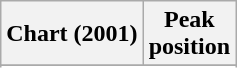<table class="wikitable sortable plainrowheaders" style="text-align:center">
<tr>
<th scope="col">Chart (2001)</th>
<th scope="col">Peak<br>position</th>
</tr>
<tr>
</tr>
<tr>
</tr>
<tr>
</tr>
<tr>
</tr>
</table>
